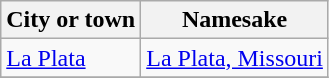<table class="wikitable">
<tr>
<th>City or town</th>
<th>Namesake</th>
</tr>
<tr>
<td><a href='#'>La Plata</a></td>
<td><a href='#'>La Plata, Missouri</a></td>
</tr>
<tr>
</tr>
</table>
